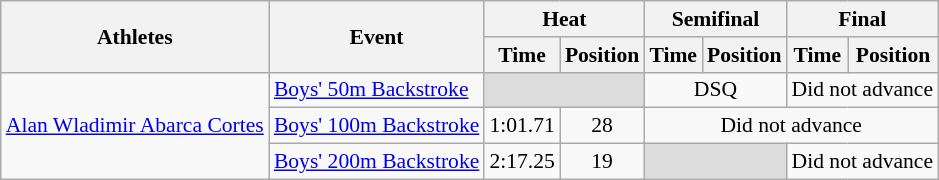<table class="wikitable" border="1" style="font-size:90%">
<tr>
<th rowspan=2>Athletes</th>
<th rowspan=2>Event</th>
<th colspan=2>Heat</th>
<th colspan=2>Semifinal</th>
<th colspan=2>Final</th>
</tr>
<tr>
<th>Time</th>
<th>Position</th>
<th>Time</th>
<th>Position</th>
<th>Time</th>
<th>Position</th>
</tr>
<tr>
<td rowspan=3><a href='#'>Alan Wladimir Abarca Cortes</a></td>
<td><a href='#'>Boys' 50m Backstroke</a></td>
<td colspan=2 bgcolor=#DCDCDC></td>
<td colspan="2" align=center>DSQ</td>
<td colspan="2" align=center>Did not advance</td>
</tr>
<tr>
<td><a href='#'>Boys' 100m Backstroke</a></td>
<td align=center>1:01.71</td>
<td align=center>28</td>
<td colspan="4" align=center>Did not advance</td>
</tr>
<tr>
<td><a href='#'>Boys' 200m Backstroke</a></td>
<td align=center>2:17.25</td>
<td align=center>19</td>
<td colspan=2 bgcolor=#DCDCDC></td>
<td colspan="2" align=center>Did not advance</td>
</tr>
</table>
